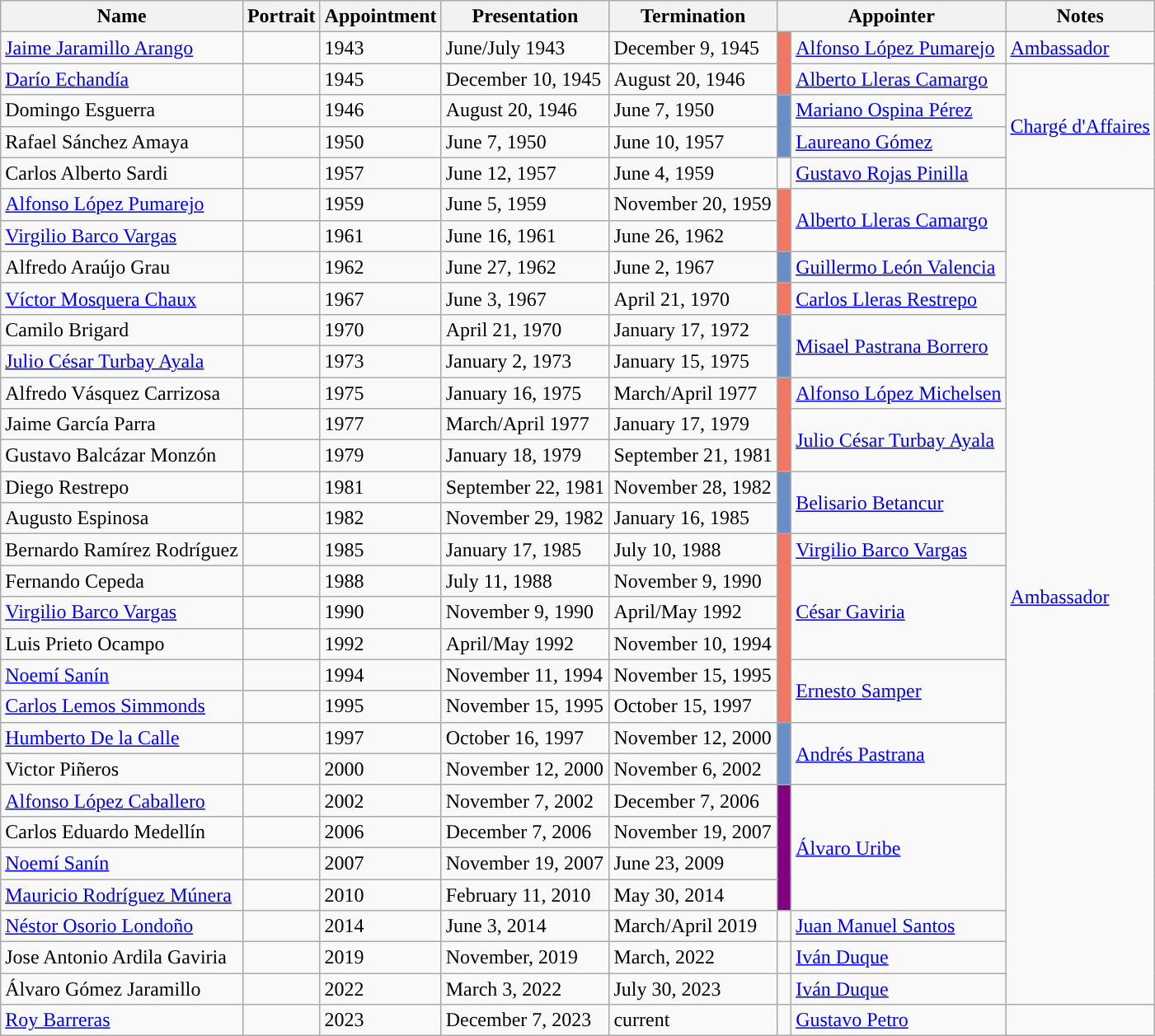<table class="wikitable sortable"  text-align:center;">
<tr>
<th>Name</th>
<th class="unsortable">Portrait</th>
<th>Appointment</th>
<th>Presentation</th>
<th>Termination</th>
<th colspan="2">Appointer</th>
<th class="unsortable">Notes</th>
</tr>
<tr>
<td><a href='#'>Jaime Jaramillo Arango</a></td>
<td></td>
<td>1943</td>
<td>June/July 1943</td>
<td>December 9, 1945</td>
<td style="background:#f07763;" rowspan="2"> </td>
<td><a href='#'>Alfonso López Pumarejo</a></td>
<td><a href='#'>Ambassador</a></td>
</tr>
<tr>
<td><a href='#'>Darío Echandía</a></td>
<td></td>
<td>1945</td>
<td>December 10, 1945</td>
<td>August 20, 1946</td>
<td><a href='#'>Alberto Lleras Camargo</a></td>
<td rowspan="4"><a href='#'>Chargé d'Affaires</a></td>
</tr>
<tr>
<td>Domingo Esguerra</td>
<td></td>
<td>1946</td>
<td>August 20, 1946</td>
<td>June 7, 1950</td>
<td style="background:#698dc5;" rowspan="2"> </td>
<td><a href='#'>Mariano Ospina Pérez</a></td>
</tr>
<tr>
<td>Rafael Sánchez Amaya</td>
<td></td>
<td>1950</td>
<td>June 7, 1950</td>
<td>June 10, 1957</td>
<td><a href='#'>Laureano Gómez</a></td>
</tr>
<tr>
<td>Carlos Alberto Sardi</td>
<td></td>
<td>1957</td>
<td>June 12, 1957</td>
<td>June 4, 1959</td>
<td></td>
<td><a href='#'>Gustavo Rojas Pinilla</a></td>
</tr>
<tr>
<td><a href='#'>Alfonso López Pumarejo</a></td>
<td></td>
<td>1959</td>
<td>June 5, 1959</td>
<td>November 20, 1959</td>
<td style="background:#f07763;" rowspan="2"> </td>
<td rowspan="2"><a href='#'>Alberto Lleras Camargo</a></td>
<td rowspan="26"><a href='#'>Ambassador</a></td>
</tr>
<tr>
<td><a href='#'>Virgilio Barco Vargas</a></td>
<td></td>
<td>1961</td>
<td>June 16, 1961</td>
<td>June 26, 1962</td>
</tr>
<tr>
<td>Alfredo Araújo Grau</td>
<td></td>
<td>1962</td>
<td>June 27, 1962</td>
<td>June 2, 1967</td>
<td style="background:#698dc5;"> </td>
<td><a href='#'>Guillermo León Valencia</a></td>
</tr>
<tr>
<td><a href='#'>Víctor Mosquera Chaux</a></td>
<td></td>
<td>1967</td>
<td>June 3, 1967</td>
<td>April 21, 1970</td>
<td style="background:#f07763;"> </td>
<td><a href='#'>Carlos Lleras Restrepo</a></td>
</tr>
<tr>
<td>Camilo Brigard</td>
<td></td>
<td>1970</td>
<td>April 21, 1970</td>
<td>January 17, 1972</td>
<td style="background:#698dc5;" rowspan="2"> </td>
<td rowspan="2"><a href='#'>Misael Pastrana Borrero</a></td>
</tr>
<tr>
<td><a href='#'>Julio César Turbay Ayala</a></td>
<td></td>
<td>1973</td>
<td>January 2, 1973</td>
<td>January 15, 1975</td>
</tr>
<tr>
<td>Alfredo Vásquez Carrizosa</td>
<td></td>
<td>1975</td>
<td>January 16, 1975</td>
<td>March/April 1977</td>
<td style="background:#f07763;" rowspan="3"> </td>
<td><a href='#'>Alfonso López Michelsen</a></td>
</tr>
<tr>
<td>Jaime García Parra</td>
<td></td>
<td>1977</td>
<td>March/April 1977</td>
<td>January 17, 1979</td>
<td rowspan="2"><a href='#'>Julio César Turbay Ayala</a></td>
</tr>
<tr>
<td>Gustavo Balcázar Monzón</td>
<td></td>
<td>1979</td>
<td>January 18, 1979</td>
<td>September 21, 1981</td>
</tr>
<tr>
<td>Diego Restrepo</td>
<td></td>
<td>1981</td>
<td>September 22, 1981</td>
<td>November 28, 1982</td>
<td style="background:#698dc5;" rowspan="2"> </td>
<td rowspan="2"><a href='#'>Belisario Betancur</a></td>
</tr>
<tr>
<td>Augusto Espinosa</td>
<td></td>
<td>1982</td>
<td>November 29, 1982</td>
<td>January 16, 1985</td>
</tr>
<tr>
<td>Bernardo Ramírez Rodríguez</td>
<td></td>
<td>1985</td>
<td>January 17, 1985</td>
<td>July 10, 1988</td>
<td style="background:#f07763;" rowspan="6"> </td>
<td><a href='#'>Virgilio Barco Vargas</a></td>
</tr>
<tr>
<td>Fernando Cepeda</td>
<td></td>
<td>1988</td>
<td>July 11, 1988</td>
<td>November 9, 1990</td>
<td rowspan="3"><a href='#'>César Gaviria</a></td>
</tr>
<tr>
<td><a href='#'>Virgilio Barco Vargas</a></td>
<td></td>
<td>1990</td>
<td>November 9, 1990</td>
<td>April/May 1992</td>
</tr>
<tr>
<td>Luis Prieto Ocampo</td>
<td></td>
<td>1992</td>
<td>April/May 1992</td>
<td>November 10, 1994</td>
</tr>
<tr>
<td><a href='#'>Noemí Sanín</a></td>
<td></td>
<td>1994</td>
<td>November 11, 1994</td>
<td>November 15, 1995</td>
<td rowspan="2"><a href='#'>Ernesto Samper</a></td>
</tr>
<tr>
<td><a href='#'>Carlos Lemos Simmonds</a></td>
<td></td>
<td>1995</td>
<td>November 15, 1995</td>
<td>October 15, 1997</td>
</tr>
<tr>
<td><a href='#'>Humberto De la Calle</a></td>
<td></td>
<td>1997</td>
<td>October 16, 1997</td>
<td>November 12, 2000</td>
<td style="background:#698dc5;" rowspan="2"> </td>
<td rowspan="2"><a href='#'>Andrés Pastrana</a></td>
</tr>
<tr>
<td>Victor Piñeros</td>
<td></td>
<td>2000</td>
<td>November 12, 2000</td>
<td>November 6, 2002</td>
</tr>
<tr>
<td><a href='#'>Alfonso López Caballero</a></td>
<td></td>
<td>2002</td>
<td>November 7, 2002</td>
<td>December 7, 2006</td>
<td style="background:#800080;" rowspan="4"> </td>
<td rowspan="4"><a href='#'>Álvaro Uribe</a></td>
</tr>
<tr>
<td>Carlos Eduardo Medellín</td>
<td></td>
<td>2006</td>
<td>December 7, 2006</td>
<td>November 19, 2007</td>
</tr>
<tr>
<td><a href='#'>Noemí Sanín</a></td>
<td></td>
<td>2007</td>
<td>November 19, 2007</td>
<td>June 23, 2009</td>
</tr>
<tr>
<td><a href='#'>Mauricio Rodríguez Múnera</a></td>
<td></td>
<td>2010</td>
<td>February 11, 2010</td>
<td>May 30, 2014</td>
</tr>
<tr>
<td><a href='#'>Néstor Osorio Londoño</a></td>
<td></td>
<td>2014</td>
<td>June 3, 2014</td>
<td>March/April 2019</td>
<td style="background:"></td>
<td><a href='#'>Juan Manuel Santos</a></td>
</tr>
<tr>
<td>Jose Antonio Ardila Gaviria</td>
<td></td>
<td>2019</td>
<td>November, 2019</td>
<td>March, 2022</td>
<td style="background:"></td>
<td><a href='#'>Iván Duque</a></td>
</tr>
<tr>
<td>Álvaro Gómez Jaramillo</td>
<td></td>
<td>2022</td>
<td>March 3, 2022</td>
<td>July 30, 2023</td>
<td style="background:"></td>
<td><a href='#'>Iván Duque</a></td>
</tr>
<tr>
<td><a href='#'>Roy Barreras</a></td>
<td></td>
<td>2023</td>
<td>December 7, 2023</td>
<td>current</td>
<td style="background:"></td>
<td><a href='#'>Gustavo Petro</a></td>
</tr>
</table>
